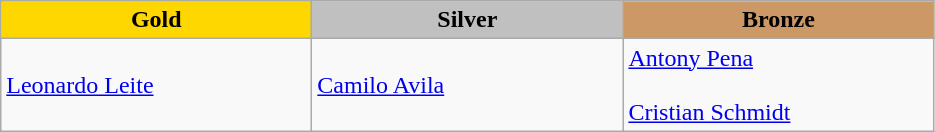<table class="wikitable" style="text-align:left">
<tr align="center">
<td width=200 bgcolor=gold><strong>Gold</strong></td>
<td width=200 bgcolor=silver><strong>Silver</strong></td>
<td width=200 bgcolor=CC9966><strong>Bronze</strong></td>
</tr>
<tr>
<td><a href='#'>Leonardo Leite</a><br></td>
<td><a href='#'>Camilo Avila</a><br></td>
<td><a href='#'>Antony Pena</a><br><br><a href='#'>Cristian Schmidt</a><br></td>
</tr>
</table>
